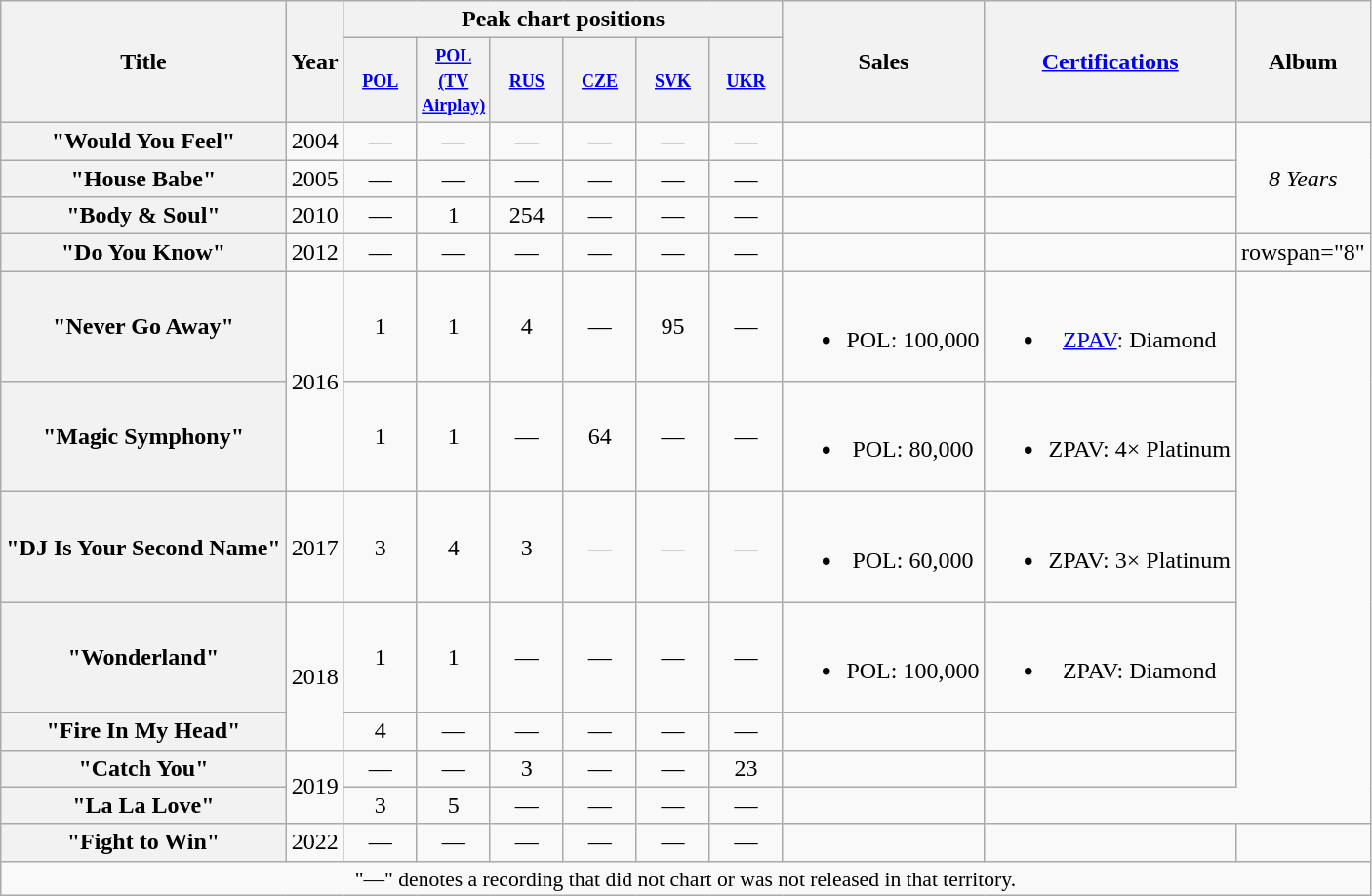<table class="wikitable plainrowheaders" style="text-align:center;">
<tr>
<th scope="col" rowspan=2>Title</th>
<th scope="col" rowspan=2>Year</th>
<th scope="col" colspan=6>Peak chart positions</th>
<th scope="col" rowspan=2>Sales</th>
<th scope="col" rowspan=2><a href='#'>Certifications</a></th>
<th scope="col" rowspan=2>Album</th>
</tr>
<tr>
<th scope="col" style="width:3em;font-size:90%;"><small><a href='#'>POL</a></small><br></th>
<th scope="col" style="width:3em;font-size:90%;"><small><a href='#'>POL (TV Airplay)</a></small><br></th>
<th scope="col" style="width:3em;font-size:90%;"><small><a href='#'>RUS</a></small><br></th>
<th scope="col" style="width:3em;font-size:90%;"><small><a href='#'>CZE</a></small><br></th>
<th scope="col" style="width:3em;font-size:90%;"><small><a href='#'>SVK</a></small><br></th>
<th scope="col" style="width:3em;font-size:90%;"><small><a href='#'>UKR</a></small><br></th>
</tr>
<tr>
<th scope="row">"Would You Feel"<br></th>
<td>2004<br></td>
<td>—</td>
<td>—</td>
<td>—</td>
<td>—</td>
<td>—</td>
<td>—</td>
<td></td>
<td></td>
<td rowspan="3"><em>8 Years</em></td>
</tr>
<tr>
<th scope="row">"House Babe"<br></th>
<td>2005<br></td>
<td>—</td>
<td>—</td>
<td>—</td>
<td>—</td>
<td>—</td>
<td>—</td>
<td></td>
<td></td>
</tr>
<tr>
<th scope="row">"Body & Soul"<br></th>
<td>2010</td>
<td>—</td>
<td>1</td>
<td>254</td>
<td>—</td>
<td>—</td>
<td>—</td>
<td></td>
<td></td>
</tr>
<tr>
<th scope="row">"Do You Know"<br></th>
<td>2012</td>
<td>—</td>
<td>—</td>
<td>—</td>
<td>—</td>
<td>—</td>
<td>—</td>
<td></td>
<td></td>
<td>rowspan="8" </td>
</tr>
<tr>
<th scope="row">"Never Go Away"<br></th>
<td rowspan="2">2016</td>
<td>1</td>
<td>1</td>
<td>4</td>
<td>—</td>
<td>95</td>
<td>—</td>
<td><br><ul><li>POL: 100,000</li></ul></td>
<td><br><ul><li><a href='#'>ZPAV</a>: Diamond</li></ul></td>
</tr>
<tr>
<th scope="row">"Magic Symphony"<br></th>
<td>1</td>
<td>1</td>
<td>—</td>
<td>64</td>
<td>—</td>
<td>—</td>
<td><br><ul><li>POL: 80,000</li></ul></td>
<td><br><ul><li>ZPAV: 4× Platinum</li></ul></td>
</tr>
<tr>
<th scope="row">"DJ Is Your Second Name"<br></th>
<td>2017</td>
<td>3</td>
<td>4</td>
<td>3</td>
<td>—</td>
<td>—</td>
<td>—</td>
<td><br><ul><li>POL: 60,000</li></ul></td>
<td><br><ul><li>ZPAV: 3× Platinum</li></ul></td>
</tr>
<tr>
<th scope="row">"Wonderland"<br></th>
<td rowspan="2">2018</td>
<td>1</td>
<td>1</td>
<td>—</td>
<td>—</td>
<td>—</td>
<td>—</td>
<td><br><ul><li>POL: 100,000</li></ul></td>
<td><br><ul><li>ZPAV: Diamond</li></ul></td>
</tr>
<tr>
<th scope="row">"Fire In My Head"<br></th>
<td>4</td>
<td>—</td>
<td>—</td>
<td>—</td>
<td>—</td>
<td>—</td>
<td></td>
<td></td>
</tr>
<tr>
<th scope="row">"Catch You"<br></th>
<td rowspan="2">2019</td>
<td>—</td>
<td>—</td>
<td>3</td>
<td>—</td>
<td>—</td>
<td>23</td>
<td></td>
<td></td>
</tr>
<tr>
<th scope="row">"La La Love"<br></th>
<td>3</td>
<td>5</td>
<td>—</td>
<td>—</td>
<td>—</td>
<td>—</td>
<td></td>
</tr>
<tr>
<th scope="row">"Fight to Win"<br></th>
<td>2022</td>
<td>—</td>
<td>—</td>
<td>—</td>
<td>—</td>
<td>—</td>
<td>—</td>
<td></td>
<td></td>
<td></td>
</tr>
<tr Album>
<td colspan="11" style="font-size:90%">"—" denotes a recording that did not chart or was not released in that territory.</td>
</tr>
</table>
